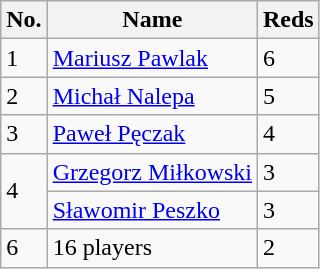<table class="wikitable" style="display: inline-table;">
<tr>
<th>No.</th>
<th>Name</th>
<th>Reds</th>
</tr>
<tr>
<td>1</td>
<td><a href='#'>Mariusz Pawlak</a></td>
<td>6</td>
</tr>
<tr>
<td>2</td>
<td><a href='#'>Michał Nalepa</a></td>
<td>5</td>
</tr>
<tr>
<td>3</td>
<td><a href='#'>Paweł Pęczak</a></td>
<td>4</td>
</tr>
<tr>
<td rowspan=2>4</td>
<td><a href='#'>Grzegorz Miłkowski</a></td>
<td>3</td>
</tr>
<tr>
<td><a href='#'>Sławomir Peszko</a></td>
<td>3</td>
</tr>
<tr>
<td>6</td>
<td>16 players</td>
<td>2</td>
</tr>
</table>
